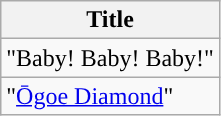<table class="wikitable">
<tr>
<th>Title</th>
</tr>
<tr>
<td>"Baby! Baby! Baby!"</td>
</tr>
<tr>
<td>"<a href='#'>Ōgoe Diamond</a>"</td>
</tr>
</table>
